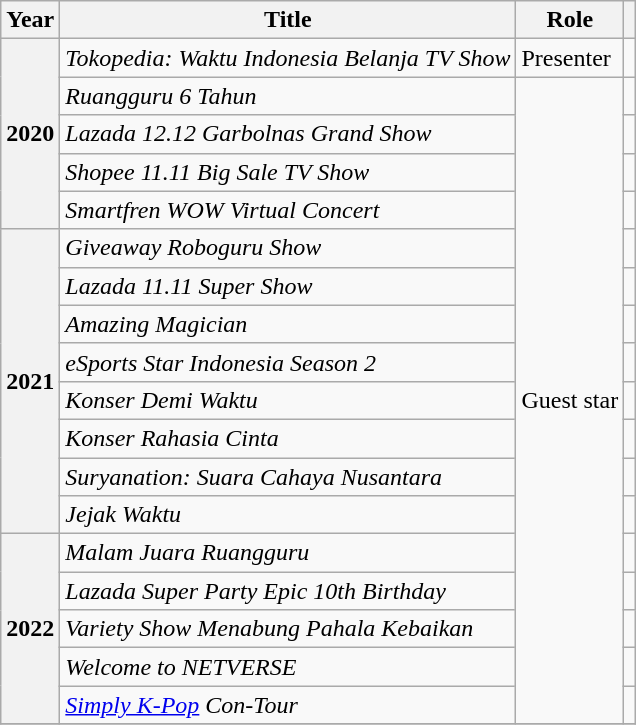<table class="wikitable plainrowheaders sortable">
<tr>
<th scope="col">Year</th>
<th scope="col">Title</th>
<th scope="col">Role</th>
<th></th>
</tr>
<tr>
<th scope="row"rowspan="5">2020</th>
<td><em>Tokopedia: Waktu Indonesia Belanja TV Show</em></td>
<td>Presenter</td>
<td></td>
</tr>
<tr>
<td><em>Ruangguru 6 Tahun</em></td>
<td rowspan="17">Guest star</td>
<td></td>
</tr>
<tr>
<td><em>Lazada 12.12 Garbolnas Grand Show</em></td>
<td></td>
</tr>
<tr>
<td><em>Shopee 11.11 Big Sale TV Show</em></td>
<td></td>
</tr>
<tr>
<td><em>Smartfren WOW Virtual Concert</em></td>
<td></td>
</tr>
<tr>
<th scope="row"rowspan="8">2021</th>
<td><em>Giveaway Roboguru Show</em></td>
<td></td>
</tr>
<tr>
<td><em>Lazada 11.11 Super Show</em></td>
<td></td>
</tr>
<tr>
<td><em>Amazing Magician</em></td>
<td></td>
</tr>
<tr>
<td><em>eSports Star Indonesia Season 2</em></td>
<td></td>
</tr>
<tr>
<td><em>Konser Demi Waktu</em></td>
<td></td>
</tr>
<tr>
<td><em>Konser Rahasia Cinta</em></td>
<td></td>
</tr>
<tr>
<td><em>Suryanation: Suara Cahaya Nusantara</em></td>
<td></td>
</tr>
<tr>
<td><em>Jejak Waktu</em></td>
<td></td>
</tr>
<tr>
<th scope="row"rowspan="5">2022</th>
<td><em>Malam Juara Ruangguru</em></td>
<td></td>
</tr>
<tr>
<td><em>Lazada Super Party Epic 10th Birthday</em></td>
<td></td>
</tr>
<tr>
<td><em>Variety Show Menabung Pahala Kebaikan</em></td>
<td></td>
</tr>
<tr>
<td><em>Welcome to NETVERSE</em></td>
<td></td>
</tr>
<tr>
<td><em><a href='#'>Simply K-Pop</a> Con-Tour</em></td>
<td></td>
</tr>
<tr>
</tr>
</table>
